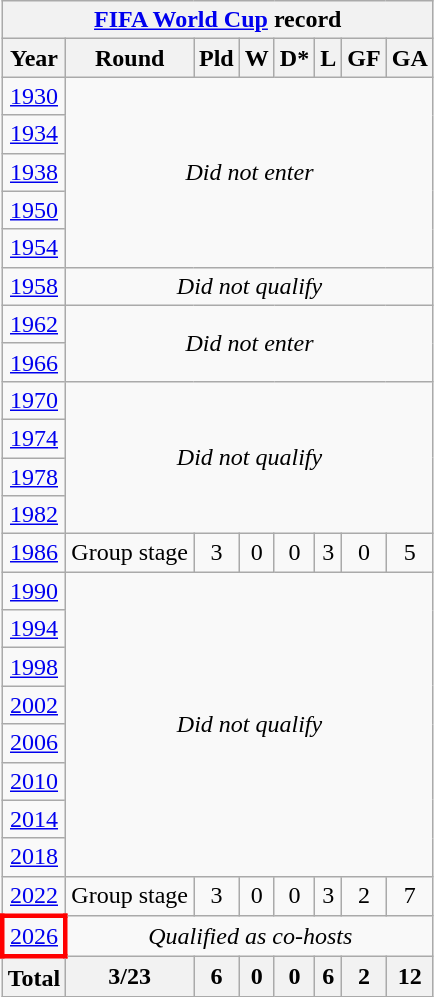<table class="wikitable" style="text-align: center;">
<tr>
<th colspan="9"><a href='#'>FIFA World Cup</a> record</th>
</tr>
<tr>
<th>Year</th>
<th>Round</th>
<th>Pld</th>
<th>W</th>
<th>D*</th>
<th>L</th>
<th>GF</th>
<th>GA</th>
</tr>
<tr>
<td> <a href='#'>1930</a></td>
<td rowspan="5" colspan="8"><em>Did not enter</em></td>
</tr>
<tr>
<td> <a href='#'>1934</a></td>
</tr>
<tr>
<td> <a href='#'>1938</a></td>
</tr>
<tr>
<td> <a href='#'>1950</a></td>
</tr>
<tr>
<td> <a href='#'>1954</a></td>
</tr>
<tr>
<td> <a href='#'>1958</a></td>
<td colspan="8"><em>Did not qualify</em></td>
</tr>
<tr>
<td> <a href='#'>1962</a></td>
<td rowspan="2" colspan="8"><em>Did not enter</em></td>
</tr>
<tr>
<td> <a href='#'>1966</a></td>
</tr>
<tr>
<td> <a href='#'>1970</a></td>
<td rowspan="4" colspan="8"><em>Did not qualify</em></td>
</tr>
<tr>
<td> <a href='#'>1974</a></td>
</tr>
<tr>
<td> <a href='#'>1978</a></td>
</tr>
<tr>
<td> <a href='#'>1982</a></td>
</tr>
<tr>
<td> <a href='#'>1986</a></td>
<td>Group stage</td>
<td>3</td>
<td>0</td>
<td>0</td>
<td>3</td>
<td>0</td>
<td>5</td>
</tr>
<tr>
<td> <a href='#'>1990</a></td>
<td rowspan="8" colspan="8"><em>Did not qualify</em></td>
</tr>
<tr>
<td> <a href='#'>1994</a></td>
</tr>
<tr>
<td> <a href='#'>1998</a></td>
</tr>
<tr>
<td>  <a href='#'>2002</a></td>
</tr>
<tr>
<td> <a href='#'>2006</a></td>
</tr>
<tr>
<td> <a href='#'>2010</a></td>
</tr>
<tr>
<td> <a href='#'>2014</a></td>
</tr>
<tr>
<td> <a href='#'>2018</a></td>
</tr>
<tr>
<td> <a href='#'>2022</a></td>
<td>Group stage</td>
<td>3</td>
<td>0</td>
<td>0</td>
<td>3</td>
<td>2</td>
<td>7</td>
</tr>
<tr>
<td style="border: 3px solid red">   <a href='#'>2026</a></td>
<td colspan="8"><em>Qualified as co-hosts</em></td>
</tr>
<tr>
<th>Total</th>
<th>3/23</th>
<th>6</th>
<th>0</th>
<th>0</th>
<th>6</th>
<th>2</th>
<th>12</th>
</tr>
</table>
